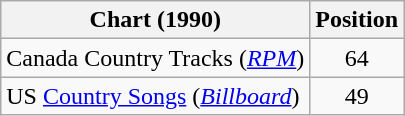<table class="wikitable sortable">
<tr>
<th scope="col">Chart (1990)</th>
<th scope="col">Position</th>
</tr>
<tr>
<td>Canada Country Tracks (<em><a href='#'>RPM</a></em>)</td>
<td align="center">64</td>
</tr>
<tr>
<td>US <a href='#'>Country Songs</a> (<em><a href='#'>Billboard</a></em>)</td>
<td align="center">49</td>
</tr>
</table>
